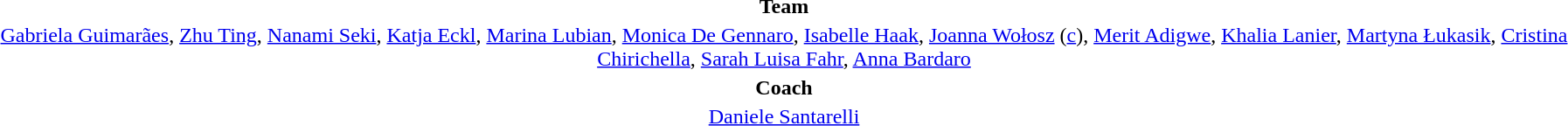<table style="text-align:center; margin-top:2em; margin-left:auto; margin-right:auto">
<tr>
<td><strong>Team</strong></td>
</tr>
<tr>
<td><a href='#'>Gabriela Guimarães</a>, <a href='#'>Zhu Ting</a>, <a href='#'>Nanami Seki</a>, <a href='#'>Katja Eckl</a>, <a href='#'>Marina Lubian</a>, <a href='#'>Monica De Gennaro</a>, <a href='#'>Isabelle Haak</a>, <a href='#'>Joanna Wołosz</a> (<a href='#'>c</a>), <a href='#'>Merit Adigwe</a>, <a href='#'>Khalia Lanier</a>, <a href='#'>Martyna Łukasik</a>, <a href='#'>Cristina Chirichella</a>, <a href='#'>Sarah Luisa Fahr</a>, <a href='#'>Anna Bardaro</a></td>
</tr>
<tr>
<td><strong>Coach</strong></td>
</tr>
<tr>
<td> <a href='#'>Daniele Santarelli</a></td>
</tr>
</table>
